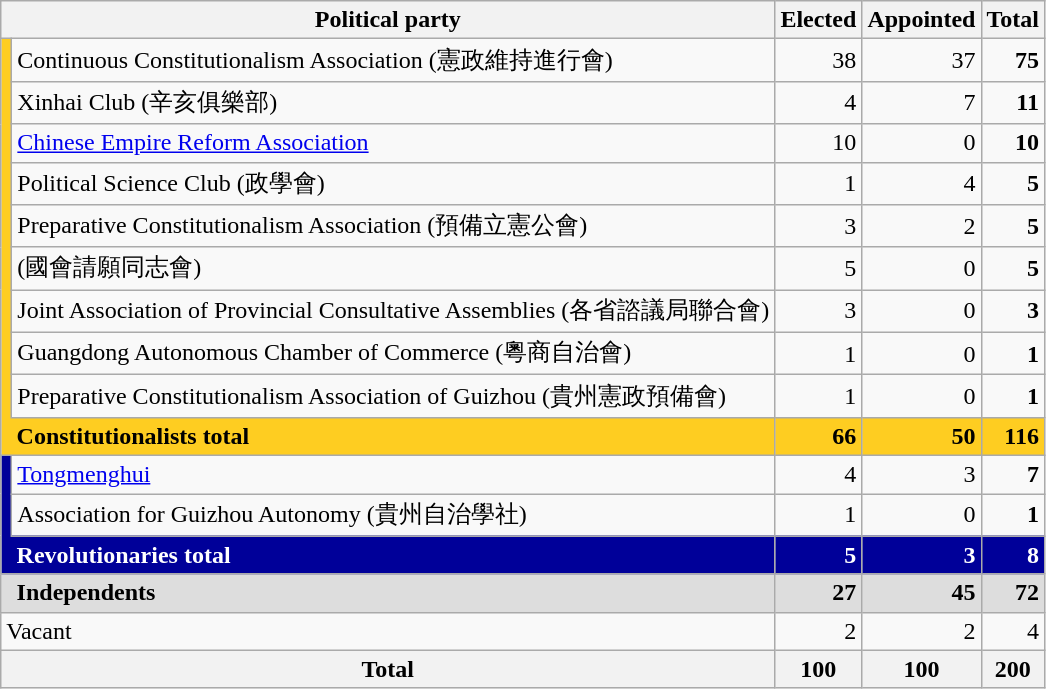<table class="wikitable" style="text-align:right;">
<tr>
<th colspan="2">Political party</th>
<th>Elected</th>
<th>Appointed</th>
<th>Total</th>
</tr>
<tr>
<td rowspan="10" bgcolor=#FECD21></td>
<td align=left>Continuous Constitutionalism Association (憲政維持進行會)</td>
<td>38</td>
<td>37</td>
<td><strong>75</strong></td>
</tr>
<tr>
<td align=left>Xinhai Club (辛亥俱樂部)</td>
<td>4</td>
<td>7</td>
<td><strong>11</strong></td>
</tr>
<tr>
<td align="left"><a href='#'>Chinese Empire Reform Association</a></td>
<td>10</td>
<td>0</td>
<td><strong>10</strong></td>
</tr>
<tr>
<td align="left">Political Science Club (政學會)</td>
<td>1</td>
<td>4</td>
<td><strong>5</strong></td>
</tr>
<tr>
<td align=left>Preparative Constitutionalism Association (預備立憲公會)</td>
<td>3</td>
<td>2</td>
<td><strong>5</strong></td>
</tr>
<tr>
<td align=left> (國會請願同志會)</td>
<td>5</td>
<td>0</td>
<td><strong>5</strong></td>
</tr>
<tr>
<td align=left>Joint Association of Provincial Consultative Assemblies (各省諮議局聯合會)</td>
<td>3</td>
<td>0</td>
<td><strong>3</strong></td>
</tr>
<tr>
<td align=left>Guangdong Autonomous Chamber of Commerce (粵商自治會)</td>
<td>1</td>
<td>0</td>
<td><strong>1</strong></td>
</tr>
<tr>
<td align=left>Preparative Constitutionalism Association of Guizhou (貴州憲政預備會)</td>
<td>1</td>
<td>0</td>
<td><strong>1</strong></td>
</tr>
<tr>
<td align=left bgcolor=#FECD21 style="border-left-style:hidden;"><strong>Constitutionalists total</strong></td>
<td bgcolor=#FECD21><strong>66</strong></td>
<td bgcolor=#FECD21><strong>50</strong></td>
<td bgcolor=#FECD21><strong>116</strong></td>
</tr>
<tr>
<td rowspan="3" bgcolor=#000099></td>
<td align=left><a href='#'>Tongmenghui</a></td>
<td>4</td>
<td>3</td>
<td><strong>7</strong></td>
</tr>
<tr>
<td align=left>Association for Guizhou Autonomy (貴州自治學社)</td>
<td>1</td>
<td>0</td>
<td><strong>1</strong></td>
</tr>
<tr>
<td align=left bgcolor=#000099 style="color:white;border-left-style:hidden;"><strong>Revolutionaries total</strong></td>
<td bgcolor=#000099 style=color:white><strong>5</strong></td>
<td bgcolor=#000099 style=color:white><strong>3</strong></td>
<td bgcolor=#000099 style=color:white><strong>8</strong></td>
</tr>
<tr>
<td bgcolor=#DDDDDD></td>
<td align=left bgcolor=#DDDDDD style="border-left-style:hidden;"><strong>Independents</strong></td>
<td bgcolor=#DDDDDD><strong>27</strong></td>
<td bgcolor=#DDDDDD><strong>45</strong></td>
<td bgcolor=#DDDDDD><strong>72</strong></td>
</tr>
<tr>
<td align=left colspan="2">Vacant</td>
<td>2</td>
<td>2</td>
<td>4</td>
</tr>
<tr>
<th colspan="2">Total</th>
<th>100</th>
<th>100</th>
<th>200</th>
</tr>
</table>
